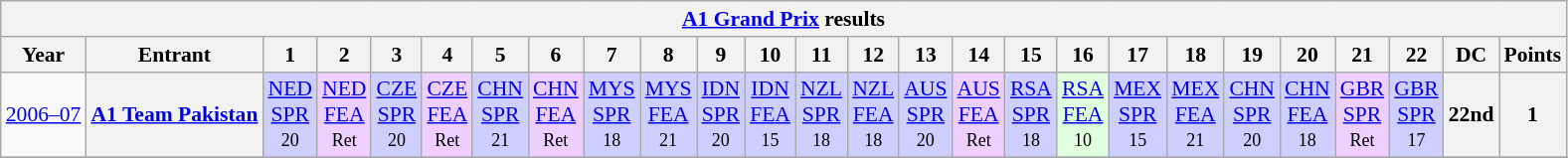<table class="wikitable" style="text-align:center; font-size:90%">
<tr>
<th colspan=42><a href='#'>A1 Grand Prix</a> results</th>
</tr>
<tr>
<th>Year</th>
<th>Entrant</th>
<th>1</th>
<th>2</th>
<th>3</th>
<th>4</th>
<th>5</th>
<th>6</th>
<th>7</th>
<th>8</th>
<th>9</th>
<th>10</th>
<th>11</th>
<th>12</th>
<th>13</th>
<th>14</th>
<th>15</th>
<th>16</th>
<th>17</th>
<th>18</th>
<th>19</th>
<th>20</th>
<th>21</th>
<th>22</th>
<th>DC</th>
<th>Points</th>
</tr>
<tr>
<td><a href='#'>2006–07</a></td>
<th><a href='#'>A1 Team Pakistan</a></th>
<td style="background:#CFCFFF;"><a href='#'>NED<br>SPR</a><br><small>20</small></td>
<td style="background:#EFCFFF;"><a href='#'>NED<br>FEA</a><br><small>Ret</small></td>
<td style="background:#CFCFFF;"><a href='#'>CZE<br>SPR</a><br><small>20</small></td>
<td style="background:#EFCFFF;"><a href='#'>CZE<br>FEA</a><br><small>Ret</small></td>
<td style="background:#CFCFFF;"><a href='#'>CHN<br>SPR</a><br><small>21</small></td>
<td style="background:#EFCFFF;"><a href='#'>CHN<br>FEA</a><br><small>Ret</small></td>
<td style="background:#CFCFFF;"><a href='#'>MYS<br>SPR</a><br><small>18</small></td>
<td style="background:#CFCFFF;"><a href='#'>MYS<br>FEA</a><br><small>21</small></td>
<td style="background:#CFCFFF;"><a href='#'>IDN<br>SPR</a><br><small>20</small></td>
<td style="background:#CFCFFF;"><a href='#'>IDN<br>FEA</a><br><small>15</small></td>
<td style="background:#CFCFFF;"><a href='#'>NZL<br>SPR</a><br><small>18</small></td>
<td style="background:#CFCFFF;"><a href='#'>NZL<br>FEA</a><br><small>18</small></td>
<td style="background:#CFCFFF;"><a href='#'>AUS<br>SPR</a><br><small>20</small></td>
<td style="background:#EFCFFF;"><a href='#'>AUS<br>FEA</a><br><small>Ret</small></td>
<td style="background:#CFCFFF;"><a href='#'>RSA<br>SPR</a><br><small>18</small></td>
<td style="background:#DFFFDF;"><a href='#'>RSA<br>FEA</a><br><small>10</small></td>
<td style="background:#CFCFFF;"><a href='#'>MEX<br>SPR</a><br><small>15</small></td>
<td style="background:#CFCFFF;"><a href='#'>MEX<br>FEA</a><br><small>21</small></td>
<td style="background:#CFCFFF;"><a href='#'>CHN<br>SPR</a><br><small>20</small></td>
<td style="background:#CFCFFF;"><a href='#'>CHN<br>FEA</a><br><small>18</small></td>
<td style="background:#EFCFFF;"><a href='#'>GBR<br>SPR</a><br><small>Ret</small></td>
<td style="background:#CFCFFF;"><a href='#'>GBR<br>SPR</a><br><small>17</small></td>
<th>22nd</th>
<th>1</th>
</tr>
<tr>
</tr>
</table>
